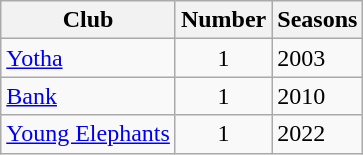<table class="wikitable sortable">
<tr>
<th>Club</th>
<th>Number</th>
<th>Seasons</th>
</tr>
<tr>
<td><a href='#'>Yotha</a></td>
<td style="text-align:center">1</td>
<td>2003</td>
</tr>
<tr>
<td><a href='#'>Bank</a></td>
<td style="text-align:center">1</td>
<td>2010</td>
</tr>
<tr>
<td><a href='#'>Young Elephants</a></td>
<td style="text-align:center">1</td>
<td>2022</td>
</tr>
</table>
